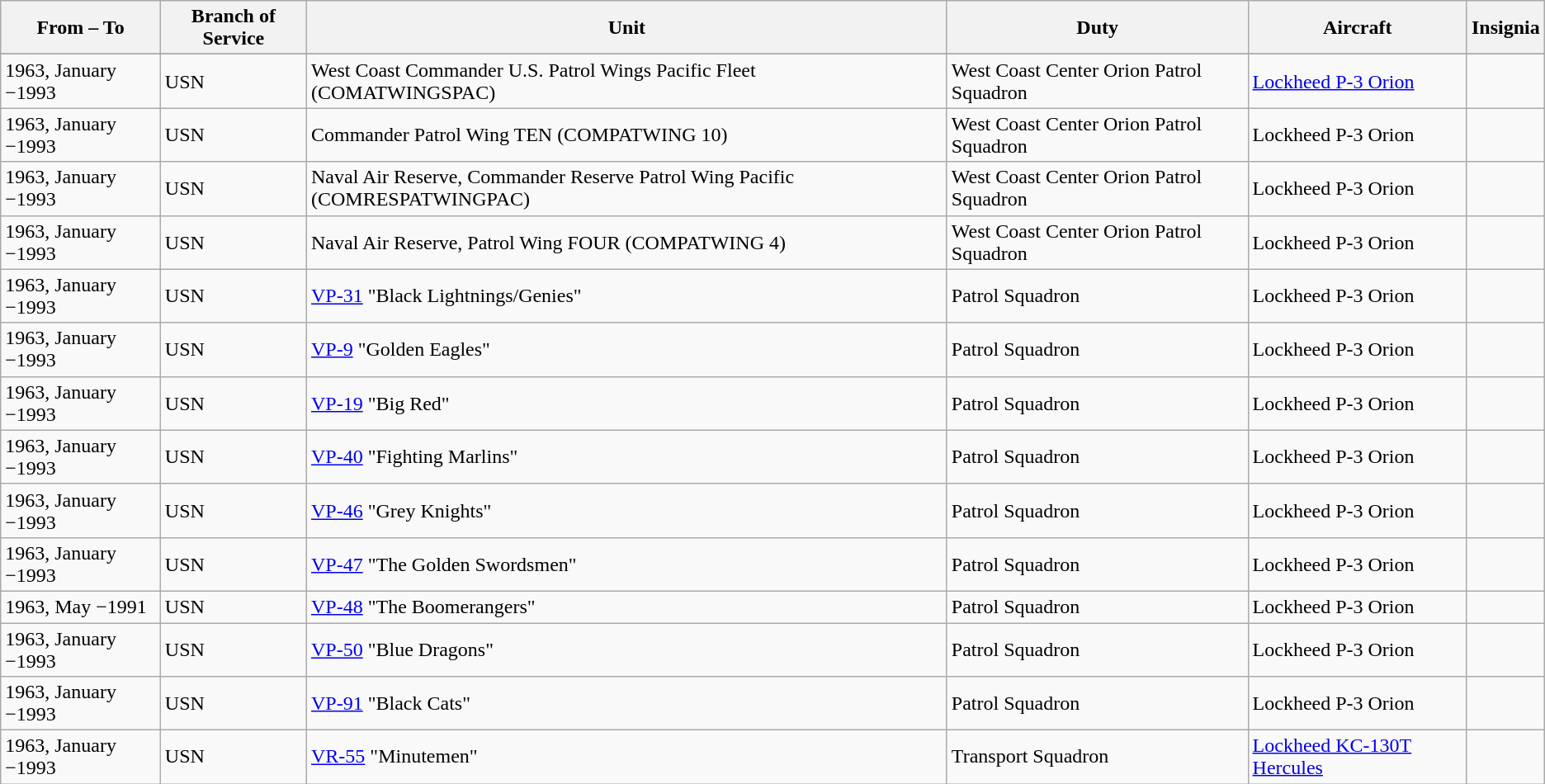<table class="wikitable sortable">
<tr>
<th>From – To</th>
<th>Branch of Service</th>
<th>Unit</th>
<th>Duty</th>
<th>Aircraft</th>
<th>Insignia</th>
</tr>
<tr>
</tr>
<tr>
<td>1963, January −1993</td>
<td>USN</td>
<td>West Coast Commander U.S. Patrol Wings Pacific Fleet (COMATWINGSPAC)</td>
<td>West Coast Center Orion Patrol Squadron</td>
<td><a href='#'>Lockheed P-3 Orion</a></td>
<td></td>
</tr>
<tr>
<td>1963, January −1993</td>
<td>USN</td>
<td>Commander Patrol Wing TEN (COMPATWING 10)</td>
<td>West Coast Center Orion Patrol Squadron</td>
<td>Lockheed P-3 Orion</td>
<td></td>
</tr>
<tr>
<td>1963, January −1993</td>
<td>USN</td>
<td>Naval Air Reserve, Commander Reserve Patrol Wing Pacific (COMRESPATWINGPAC)</td>
<td>West Coast Center Orion Patrol Squadron</td>
<td>Lockheed P-3 Orion</td>
<td></td>
</tr>
<tr>
<td>1963, January −1993</td>
<td>USN</td>
<td>Naval Air Reserve, Patrol Wing FOUR (COMPATWING 4)</td>
<td>West Coast Center Orion Patrol Squadron</td>
<td>Lockheed P-3 Orion</td>
<td></td>
</tr>
<tr>
<td>1963, January −1993</td>
<td>USN</td>
<td><a href='#'>VP-31</a> "Black Lightnings/Genies"</td>
<td>Patrol Squadron</td>
<td>Lockheed P-3 Orion</td>
<td></td>
</tr>
<tr>
<td>1963, January −1993</td>
<td>USN</td>
<td><a href='#'>VP-9</a> "Golden Eagles"</td>
<td>Patrol Squadron</td>
<td>Lockheed P-3 Orion</td>
<td></td>
</tr>
<tr>
<td>1963, January −1993</td>
<td>USN</td>
<td><a href='#'>VP-19</a> "Big Red"</td>
<td>Patrol Squadron</td>
<td>Lockheed P-3 Orion</td>
<td>  </td>
</tr>
<tr>
<td>1963, January −1993</td>
<td>USN</td>
<td><a href='#'>VP-40</a> "Fighting Marlins"</td>
<td>Patrol Squadron</td>
<td>Lockheed P-3 Orion</td>
<td></td>
</tr>
<tr>
<td>1963, January −1993</td>
<td>USN</td>
<td><a href='#'>VP-46</a> "Grey Knights"</td>
<td>Patrol Squadron</td>
<td>Lockheed P-3 Orion</td>
<td></td>
</tr>
<tr>
<td>1963, January −1993</td>
<td>USN</td>
<td><a href='#'>VP-47</a> "The Golden Swordsmen"</td>
<td>Patrol Squadron</td>
<td>Lockheed P-3 Orion</td>
<td></td>
</tr>
<tr>
<td>1963, May −1991</td>
<td>USN</td>
<td><a href='#'>VP-48</a> "The Boomerangers"</td>
<td>Patrol Squadron</td>
<td>Lockheed P-3 Orion</td>
<td></td>
</tr>
<tr>
<td>1963, January −1993</td>
<td>USN</td>
<td><a href='#'>VP-50</a> "Blue Dragons"</td>
<td>Patrol Squadron</td>
<td>Lockheed P-3 Orion</td>
<td></td>
</tr>
<tr>
<td>1963, January −1993</td>
<td>USN</td>
<td><a href='#'>VP-91</a> "Black Cats"</td>
<td>Patrol Squadron</td>
<td>Lockheed P-3 Orion</td>
<td></td>
</tr>
<tr>
<td>1963, January −1993</td>
<td>USN</td>
<td><a href='#'>VR-55</a> "Minutemen"</td>
<td>Transport Squadron</td>
<td><a href='#'>Lockheed KC-130T Hercules</a></td>
<td></td>
</tr>
</table>
